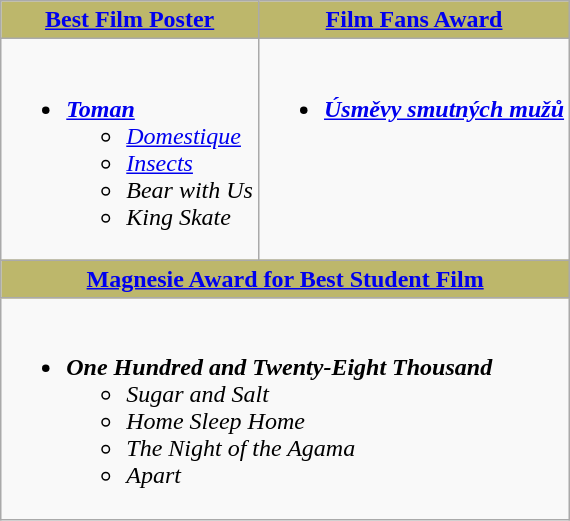<table class=wikitable>
<tr>
<th style="background:#BDB76B;"><a href='#'>Best Film Poster</a></th>
<th style="background:#BDB76B;"><a href='#'>Film Fans Award</a></th>
</tr>
<tr>
<td valign="top"><br><ul><li><strong><em><a href='#'>Toman</a></em></strong><ul><li><em><a href='#'>Domestique</a></em></li><li><em><a href='#'>Insects</a></em></li><li><em>Bear with Us</em></li><li><em>King Skate</em></li></ul></li></ul></td>
<td valign="top"><br><ul><li><strong><em><a href='#'>Úsměvy smutných mužů</a></em></strong></li></ul></td>
</tr>
<tr>
<th style="background:#BDB76B;" colspan="2"><a href='#'>Magnesie Award for Best Student Film</a></th>
</tr>
<tr>
<td colspan="2"><br><ul><li><strong><em>One Hundred and Twenty-Eight Thousand</em></strong><ul><li><em>Sugar and Salt</em></li><li><em>Home Sleep Home</em></li><li><em>The Night of the Agama</em></li><li><em>Apart</em></li></ul></li></ul></td>
</tr>
</table>
